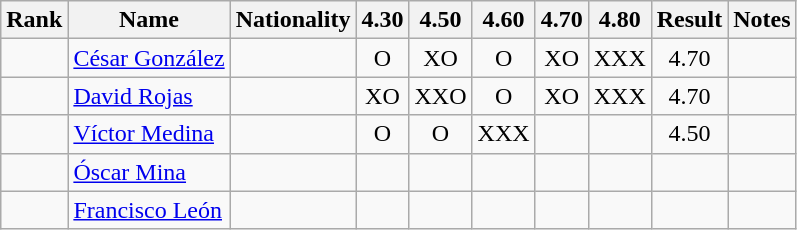<table class="wikitable sortable" style="text-align:center">
<tr>
<th>Rank</th>
<th>Name</th>
<th>Nationality</th>
<th>4.30</th>
<th>4.50</th>
<th>4.60</th>
<th>4.70</th>
<th>4.80</th>
<th>Result</th>
<th>Notes</th>
</tr>
<tr>
<td></td>
<td align=left><a href='#'>César González</a></td>
<td align=left></td>
<td>O</td>
<td>XO</td>
<td>O</td>
<td>XO</td>
<td>XXX</td>
<td>4.70</td>
<td></td>
</tr>
<tr>
<td></td>
<td align=left><a href='#'>David Rojas</a></td>
<td align=left></td>
<td>XO</td>
<td>XXO</td>
<td>O</td>
<td>XO</td>
<td>XXX</td>
<td>4.70</td>
<td></td>
</tr>
<tr>
<td></td>
<td align=left><a href='#'>Víctor Medina</a></td>
<td align=left></td>
<td>O</td>
<td>O</td>
<td>XXX</td>
<td></td>
<td></td>
<td>4.50</td>
<td></td>
</tr>
<tr>
<td></td>
<td align=left><a href='#'>Óscar Mina</a></td>
<td align=left></td>
<td></td>
<td></td>
<td></td>
<td></td>
<td></td>
<td></td>
<td></td>
</tr>
<tr>
<td></td>
<td align=left><a href='#'>Francisco León</a></td>
<td align=left></td>
<td></td>
<td></td>
<td></td>
<td></td>
<td></td>
<td></td>
<td></td>
</tr>
</table>
